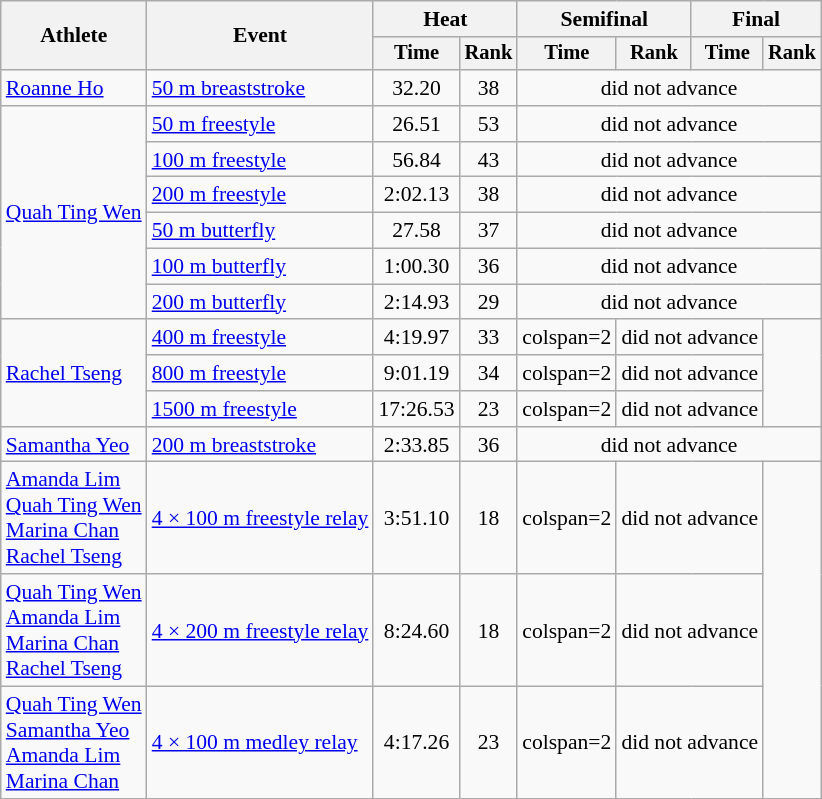<table class=wikitable style="font-size:90%">
<tr>
<th rowspan="2">Athlete</th>
<th rowspan="2">Event</th>
<th colspan="2">Heat</th>
<th colspan="2">Semifinal</th>
<th colspan="2">Final</th>
</tr>
<tr style="font-size:95%">
<th>Time</th>
<th>Rank</th>
<th>Time</th>
<th>Rank</th>
<th>Time</th>
<th>Rank</th>
</tr>
<tr align=center>
<td align=left><a href='#'>Roanne Ho</a></td>
<td align=left><a href='#'>50 m breaststroke</a></td>
<td>32.20</td>
<td>38</td>
<td colspan=4>did not advance</td>
</tr>
<tr align=center>
<td align=left rowspan=6><a href='#'>Quah Ting Wen</a></td>
<td align=left><a href='#'>50 m freestyle</a></td>
<td>26.51</td>
<td>53</td>
<td colspan=4>did not advance</td>
</tr>
<tr align=center>
<td align=left><a href='#'>100 m freestyle</a></td>
<td>56.84</td>
<td>43</td>
<td colspan=4>did not advance</td>
</tr>
<tr align=center>
<td align=left><a href='#'>200 m freestyle</a></td>
<td>2:02.13</td>
<td>38</td>
<td colspan=4>did not advance</td>
</tr>
<tr align=center>
<td align=left><a href='#'>50 m butterfly</a></td>
<td>27.58</td>
<td>37</td>
<td colspan=4>did not advance</td>
</tr>
<tr align=center>
<td align=left><a href='#'>100 m butterfly</a></td>
<td>1:00.30</td>
<td>36</td>
<td colspan=4>did not advance</td>
</tr>
<tr align=center>
<td align=left><a href='#'>200 m butterfly</a></td>
<td>2:14.93</td>
<td>29</td>
<td colspan=4>did not advance</td>
</tr>
<tr align=center>
<td align=left rowspan=3><a href='#'>Rachel Tseng</a></td>
<td align=left><a href='#'>400 m freestyle</a></td>
<td>4:19.97</td>
<td>33</td>
<td>colspan=2 </td>
<td colspan=2>did not advance</td>
</tr>
<tr align=center>
<td align=left><a href='#'>800 m freestyle</a></td>
<td>9:01.19</td>
<td>34</td>
<td>colspan=2 </td>
<td colspan=2>did not advance</td>
</tr>
<tr align=center>
<td align=left><a href='#'>1500 m freestyle</a></td>
<td>17:26.53</td>
<td>23</td>
<td>colspan=2 </td>
<td colspan=2>did not advance</td>
</tr>
<tr align=center>
<td align=left><a href='#'>Samantha Yeo</a></td>
<td align=left><a href='#'>200 m breaststroke</a></td>
<td>2:33.85</td>
<td>36</td>
<td colspan=4>did not advance</td>
</tr>
<tr align=center>
<td align=left><a href='#'>Amanda Lim</a><br><a href='#'>Quah Ting Wen</a><br><a href='#'>Marina Chan</a><br><a href='#'>Rachel Tseng</a></td>
<td align=left><a href='#'>4 × 100 m freestyle relay</a></td>
<td>3:51.10</td>
<td>18</td>
<td>colspan=2 </td>
<td colspan=2>did not advance</td>
</tr>
<tr align=center>
<td align=left><a href='#'>Quah Ting Wen</a><br><a href='#'>Amanda Lim</a><br><a href='#'>Marina Chan</a><br><a href='#'>Rachel Tseng</a></td>
<td align=left><a href='#'>4 × 200 m freestyle relay</a></td>
<td>8:24.60</td>
<td>18</td>
<td>colspan=2 </td>
<td colspan=2>did not advance</td>
</tr>
<tr align=center>
<td align=left><a href='#'>Quah Ting Wen</a><br><a href='#'>Samantha Yeo</a><br><a href='#'>Amanda Lim</a><br><a href='#'>Marina Chan</a></td>
<td align=left><a href='#'>4 × 100 m medley relay</a></td>
<td>4:17.26</td>
<td>23</td>
<td>colspan=2 </td>
<td colspan=2>did not advance</td>
</tr>
</table>
